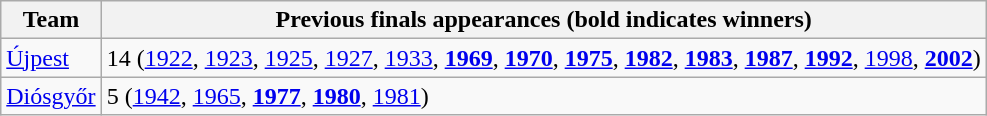<table class="wikitable">
<tr>
<th>Team</th>
<th>Previous finals appearances (bold indicates winners)</th>
</tr>
<tr>
<td><a href='#'>Újpest</a></td>
<td>14 (<a href='#'>1922</a>, <a href='#'>1923</a>, <a href='#'>1925</a>, <a href='#'>1927</a>, <a href='#'>1933</a>, <strong><a href='#'>1969</a></strong>, <strong><a href='#'>1970</a></strong>, <strong><a href='#'>1975</a></strong>, <strong><a href='#'>1982</a></strong>, <strong><a href='#'>1983</a></strong>, <strong><a href='#'>1987</a></strong>, <strong><a href='#'>1992</a></strong>, <a href='#'>1998</a>, <strong><a href='#'>2002</a></strong>)</td>
</tr>
<tr>
<td><a href='#'>Diósgyőr</a></td>
<td>5 (<a href='#'>1942</a>, <a href='#'>1965</a>, <strong><a href='#'>1977</a></strong>, <strong><a href='#'>1980</a></strong>, <a href='#'>1981</a>)</td>
</tr>
</table>
